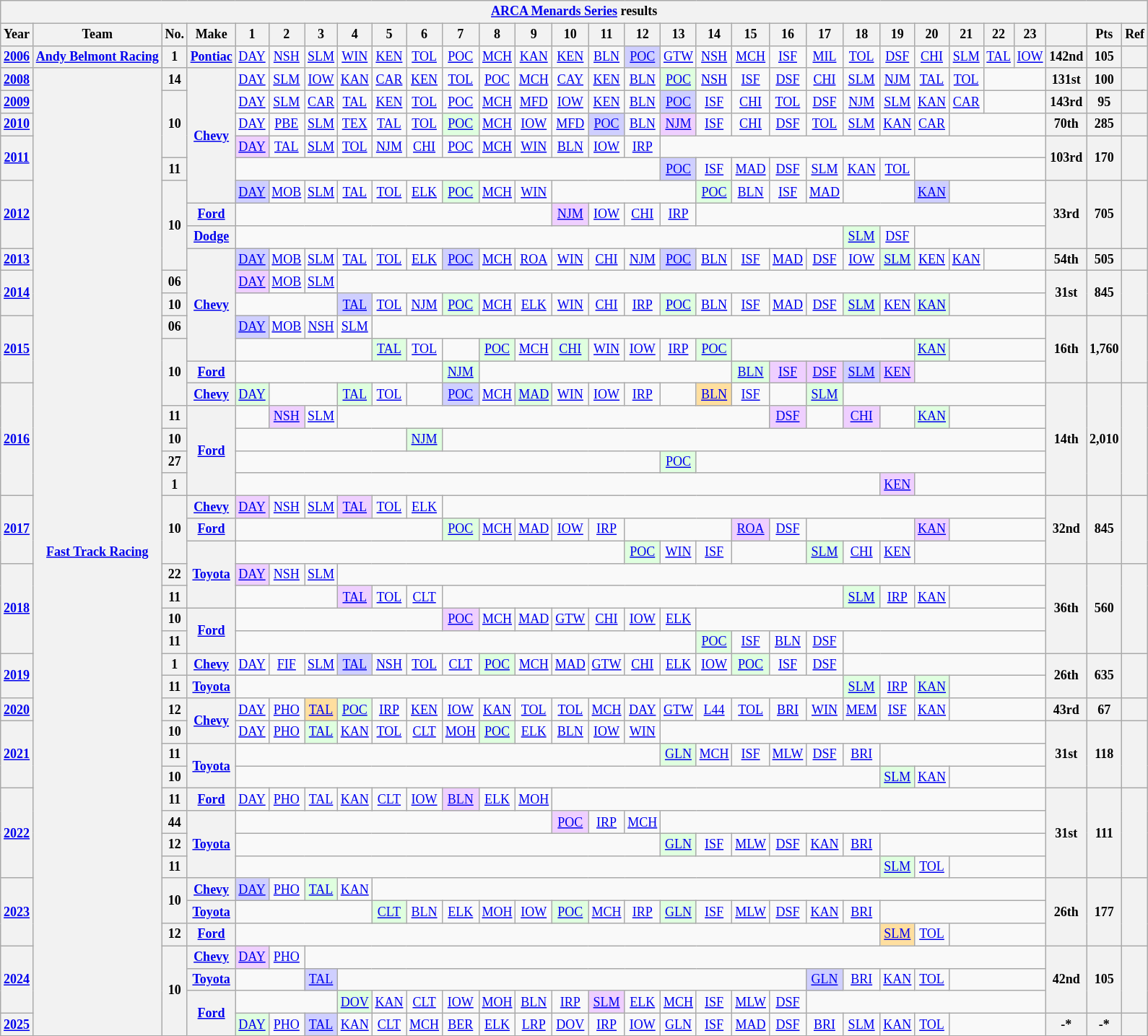<table class="wikitable" style="text-align:center; font-size:75%">
<tr>
<th colspan="43"><a href='#'>ARCA Menards Series</a> results</th>
</tr>
<tr>
<th>Year</th>
<th>Team</th>
<th>No.</th>
<th>Make</th>
<th>1</th>
<th>2</th>
<th>3</th>
<th>4</th>
<th>5</th>
<th>6</th>
<th>7</th>
<th>8</th>
<th>9</th>
<th>10</th>
<th>11</th>
<th>12</th>
<th>13</th>
<th>14</th>
<th>15</th>
<th>16</th>
<th>17</th>
<th>18</th>
<th>19</th>
<th>20</th>
<th>21</th>
<th>22</th>
<th>23</th>
<th></th>
<th>Pts</th>
<th>Ref</th>
</tr>
<tr>
<th><a href='#'>2006</a></th>
<th><a href='#'>Andy Belmont Racing</a></th>
<th>1</th>
<th><a href='#'>Pontiac</a></th>
<td><a href='#'>DAY</a></td>
<td><a href='#'>NSH</a></td>
<td><a href='#'>SLM</a></td>
<td><a href='#'>WIN</a></td>
<td><a href='#'>KEN</a></td>
<td><a href='#'>TOL</a></td>
<td><a href='#'>POC</a></td>
<td><a href='#'>MCH</a></td>
<td><a href='#'>KAN</a></td>
<td><a href='#'>KEN</a></td>
<td><a href='#'>BLN</a></td>
<td style="background:#CFCFFF;"><a href='#'>POC</a><br></td>
<td><a href='#'>GTW</a></td>
<td><a href='#'>NSH</a></td>
<td><a href='#'>MCH</a></td>
<td><a href='#'>ISF</a></td>
<td><a href='#'>MIL</a></td>
<td><a href='#'>TOL</a></td>
<td><a href='#'>DSF</a></td>
<td><a href='#'>CHI</a></td>
<td><a href='#'>SLM</a></td>
<td><a href='#'>TAL</a></td>
<td><a href='#'>IOW</a></td>
<th>142nd</th>
<th>105</th>
<th></th>
</tr>
<tr>
<th><a href='#'>2008</a></th>
<th rowspan="43"><a href='#'>Fast Track Racing</a></th>
<th>14</th>
<th rowspan="6"><a href='#'>Chevy</a></th>
<td><a href='#'>DAY</a></td>
<td><a href='#'>SLM</a></td>
<td><a href='#'>IOW</a></td>
<td><a href='#'>KAN</a></td>
<td><a href='#'>CAR</a></td>
<td><a href='#'>KEN</a></td>
<td><a href='#'>TOL</a></td>
<td><a href='#'>POC</a></td>
<td><a href='#'>MCH</a></td>
<td><a href='#'>CAY</a></td>
<td><a href='#'>KEN</a></td>
<td><a href='#'>BLN</a></td>
<td style="background:#DFFFDF;"><a href='#'>POC</a><br></td>
<td><a href='#'>NSH</a></td>
<td><a href='#'>ISF</a></td>
<td><a href='#'>DSF</a></td>
<td><a href='#'>CHI</a></td>
<td><a href='#'>SLM</a></td>
<td><a href='#'>NJM</a></td>
<td><a href='#'>TAL</a></td>
<td><a href='#'>TOL</a></td>
<td colspan="2"></td>
<th>131st</th>
<th>100</th>
<th></th>
</tr>
<tr>
<th><a href='#'>2009</a></th>
<th rowspan="3">10</th>
<td><a href='#'>DAY</a></td>
<td><a href='#'>SLM</a></td>
<td><a href='#'>CAR</a></td>
<td><a href='#'>TAL</a></td>
<td><a href='#'>KEN</a></td>
<td><a href='#'>TOL</a></td>
<td><a href='#'>POC</a></td>
<td><a href='#'>MCH</a></td>
<td><a href='#'>MFD</a></td>
<td><a href='#'>IOW</a></td>
<td><a href='#'>KEN</a></td>
<td><a href='#'>BLN</a></td>
<td style="background:#CFCFFF;"><a href='#'>POC</a><br></td>
<td><a href='#'>ISF</a></td>
<td><a href='#'>CHI</a></td>
<td><a href='#'>TOL</a></td>
<td><a href='#'>DSF</a></td>
<td><a href='#'>NJM</a></td>
<td><a href='#'>SLM</a></td>
<td><a href='#'>KAN</a></td>
<td><a href='#'>CAR</a></td>
<td colspan="2"></td>
<th>143rd</th>
<th>95</th>
<th></th>
</tr>
<tr>
<th><a href='#'>2010</a></th>
<td><a href='#'>DAY</a></td>
<td><a href='#'>PBE</a></td>
<td><a href='#'>SLM</a></td>
<td><a href='#'>TEX</a></td>
<td><a href='#'>TAL</a></td>
<td><a href='#'>TOL</a></td>
<td style="background:#DFFFDF;"><a href='#'>POC</a><br></td>
<td><a href='#'>MCH</a></td>
<td><a href='#'>IOW</a></td>
<td><a href='#'>MFD</a></td>
<td style="background:#CFCFFF;"><a href='#'>POC</a><br></td>
<td><a href='#'>BLN</a></td>
<td style="background:#EFCFFF;"><a href='#'>NJM</a><br></td>
<td><a href='#'>ISF</a></td>
<td><a href='#'>CHI</a></td>
<td><a href='#'>DSF</a></td>
<td><a href='#'>TOL</a></td>
<td><a href='#'>SLM</a></td>
<td><a href='#'>KAN</a></td>
<td><a href='#'>CAR</a></td>
<td colspan="3"></td>
<th>70th</th>
<th>285</th>
<th></th>
</tr>
<tr>
<th rowspan="2"><a href='#'>2011</a></th>
<td style="background:#EFCFFF;"><a href='#'>DAY</a><br></td>
<td><a href='#'>TAL</a></td>
<td><a href='#'>SLM</a></td>
<td><a href='#'>TOL</a></td>
<td><a href='#'>NJM</a></td>
<td><a href='#'>CHI</a></td>
<td><a href='#'>POC</a></td>
<td><a href='#'>MCH</a></td>
<td><a href='#'>WIN</a></td>
<td><a href='#'>BLN</a></td>
<td><a href='#'>IOW</a></td>
<td><a href='#'>IRP</a></td>
<td colspan="11"></td>
<th rowspan="2">103rd</th>
<th rowspan="2">170</th>
<th rowspan="2"></th>
</tr>
<tr>
<th>11</th>
<td colspan="12"></td>
<td style="background:#CFCFFF;"><a href='#'>POC</a><br></td>
<td><a href='#'>ISF</a></td>
<td><a href='#'>MAD</a></td>
<td><a href='#'>DSF</a></td>
<td><a href='#'>SLM</a></td>
<td><a href='#'>KAN</a></td>
<td><a href='#'>TOL</a></td>
<td colspan="4"></td>
</tr>
<tr>
<th rowspan="3"><a href='#'>2012</a></th>
<th rowspan="4">10</th>
<td style="background:#CFCFFF;"><a href='#'>DAY</a><br></td>
<td><a href='#'>MOB</a></td>
<td><a href='#'>SLM</a></td>
<td><a href='#'>TAL</a></td>
<td><a href='#'>TOL</a></td>
<td><a href='#'>ELK</a></td>
<td style="background:#DFFFDF;"><a href='#'>POC</a><br></td>
<td><a href='#'>MCH</a></td>
<td><a href='#'>WIN</a></td>
<td colspan="4"></td>
<td style="background:#DFFFDF;"><a href='#'>POC</a><br></td>
<td><a href='#'>BLN</a></td>
<td><a href='#'>ISF</a></td>
<td><a href='#'>MAD</a></td>
<td colspan=2></td>
<td style="background:#CFCFFF;"><a href='#'>KAN</a><br></td>
<td colspan="3"></td>
<th rowspan="3">33rd</th>
<th rowspan="3">705</th>
<th rowspan="3"></th>
</tr>
<tr>
<th><a href='#'>Ford</a></th>
<td colspan="9"></td>
<td style="background:#EFCFFF;"><a href='#'>NJM</a><br></td>
<td><a href='#'>IOW</a></td>
<td><a href='#'>CHI</a></td>
<td><a href='#'>IRP</a></td>
<td colspan="10"></td>
</tr>
<tr>
<th><a href='#'>Dodge</a></th>
<td colspan="17"></td>
<td style="background:#DFFFDF;"><a href='#'>SLM</a><br></td>
<td><a href='#'>DSF</a></td>
<td colspan="4"></td>
</tr>
<tr>
<th><a href='#'>2013</a></th>
<th rowspan="5"><a href='#'>Chevy</a></th>
<td style="background:#CFCFFF;"><a href='#'>DAY</a><br></td>
<td><a href='#'>MOB</a></td>
<td><a href='#'>SLM</a></td>
<td><a href='#'>TAL</a></td>
<td><a href='#'>TOL</a></td>
<td><a href='#'>ELK</a></td>
<td style="background:#CFCFFF;"><a href='#'>POC</a><br></td>
<td><a href='#'>MCH</a></td>
<td><a href='#'>ROA</a></td>
<td><a href='#'>WIN</a></td>
<td><a href='#'>CHI</a></td>
<td><a href='#'>NJM</a></td>
<td style="background:#CFCFFF;"><a href='#'>POC</a><br></td>
<td><a href='#'>BLN</a></td>
<td><a href='#'>ISF</a></td>
<td><a href='#'>MAD</a></td>
<td><a href='#'>DSF</a></td>
<td><a href='#'>IOW</a></td>
<td style="background:#DFFFDF;"><a href='#'>SLM</a><br></td>
<td><a href='#'>KEN</a></td>
<td><a href='#'>KAN</a></td>
<td colspan="2"></td>
<th>54th</th>
<th>505</th>
<th></th>
</tr>
<tr>
<th rowspan="2"><a href='#'>2014</a></th>
<th>06</th>
<td style="background:#EFCFFF;"><a href='#'>DAY</a><br></td>
<td><a href='#'>MOB</a></td>
<td><a href='#'>SLM</a></td>
<td colspan="20"></td>
<th rowspan="2">31st</th>
<th rowspan="2">845</th>
<th rowspan="2"></th>
</tr>
<tr>
<th>10</th>
<td colspan="3"></td>
<td style="background:#CFCFFF;"><a href='#'>TAL</a><br></td>
<td><a href='#'>TOL</a></td>
<td><a href='#'>NJM</a></td>
<td style="background:#DFFFDF;"><a href='#'>POC</a><br></td>
<td><a href='#'>MCH</a></td>
<td><a href='#'>ELK</a></td>
<td><a href='#'>WIN</a></td>
<td><a href='#'>CHI</a></td>
<td><a href='#'>IRP</a></td>
<td style="background:#DFFFDF;"><a href='#'>POC</a><br></td>
<td><a href='#'>BLN</a></td>
<td><a href='#'>ISF</a></td>
<td><a href='#'>MAD</a></td>
<td><a href='#'>DSF</a></td>
<td style="background:#DFFFDF;"><a href='#'>SLM</a><br></td>
<td><a href='#'>KEN</a></td>
<td style="background:#DFFFDF;"><a href='#'>KAN</a><br></td>
<td colspan="3"></td>
</tr>
<tr>
<th rowspan="3"><a href='#'>2015</a></th>
<th>06</th>
<td style="background:#CFCFFF;"><a href='#'>DAY</a><br></td>
<td><a href='#'>MOB</a></td>
<td><a href='#'>NSH</a></td>
<td><a href='#'>SLM</a></td>
<td colspan="19"></td>
<th rowspan="3">16th</th>
<th rowspan="3">1,760</th>
<th rowspan="3"></th>
</tr>
<tr>
<th rowspan="3">10</th>
<td colspan="4"></td>
<td style="background:#DFFFDF;"><a href='#'>TAL</a><br></td>
<td><a href='#'>TOL</a></td>
<td></td>
<td style="background:#DFFFDF;"><a href='#'>POC</a><br></td>
<td><a href='#'>MCH</a></td>
<td style="background:#DFFFDF;"><a href='#'>CHI</a><br></td>
<td><a href='#'>WIN</a></td>
<td><a href='#'>IOW</a></td>
<td><a href='#'>IRP</a></td>
<td style="background:#DFFFDF;"><a href='#'>POC</a><br></td>
<td colspan="5"></td>
<td style="background:#DFFFDF;"><a href='#'>KAN</a><br></td>
<td colspan="3"></td>
</tr>
<tr>
<th><a href='#'>Ford</a></th>
<td colspan="6"></td>
<td style="background:#DFFFDF;"><a href='#'>NJM</a><br></td>
<td colspan="7"></td>
<td style="background:#DFFFDF;"><a href='#'>BLN</a><br></td>
<td style="background:#EFCFFF;"><a href='#'>ISF</a><br></td>
<td style="background:#EFCFFF;"><a href='#'>DSF</a><br></td>
<td style="background:#CFCFFF;"><a href='#'>SLM</a><br></td>
<td style="background:#EFCFFF;"><a href='#'>KEN</a><br></td>
<td colspan="4"></td>
</tr>
<tr>
<th rowspan="5"><a href='#'>2016</a></th>
<th><a href='#'>Chevy</a></th>
<td style="background:#DFFFDF;"><a href='#'>DAY</a><br></td>
<td colspan="2"></td>
<td style="background:#DFFFDF;"><a href='#'>TAL</a><br></td>
<td><a href='#'>TOL</a></td>
<td></td>
<td style="background:#CFCFFF;"><a href='#'>POC</a><br></td>
<td><a href='#'>MCH</a></td>
<td style="background:#DFFFDF;"><a href='#'>MAD</a><br></td>
<td><a href='#'>WIN</a></td>
<td><a href='#'>IOW</a></td>
<td><a href='#'>IRP</a></td>
<td></td>
<td style="background:#FFDF9F;"><a href='#'>BLN</a><br></td>
<td><a href='#'>ISF</a></td>
<td></td>
<td style="background:#DFFFDF;"><a href='#'>SLM</a><br></td>
<td colspan="6"></td>
<th rowspan="5">14th</th>
<th rowspan="5">2,010</th>
<th rowspan="5"></th>
</tr>
<tr>
<th>11</th>
<th rowspan="4"><a href='#'>Ford</a></th>
<td></td>
<td style="background:#EFCFFF;"><a href='#'>NSH</a><br></td>
<td><a href='#'>SLM</a></td>
<td colspan="12"></td>
<td style="background:#EFCFFF;"><a href='#'>DSF</a><br></td>
<td></td>
<td style="background:#EFCFFF;"><a href='#'>CHI</a><br></td>
<td></td>
<td style="background:#DFFFDF;"><a href='#'>KAN</a><br></td>
<td colspan="3"></td>
</tr>
<tr>
<th>10</th>
<td colspan="5"></td>
<td style="background:#DFFFDF;"><a href='#'>NJM</a><br></td>
<td colspan="17"></td>
</tr>
<tr>
<th>27</th>
<td colspan="12"></td>
<td style="background:#DFFFDF;"><a href='#'>POC</a><br></td>
<td colspan="10"></td>
</tr>
<tr>
<th>1</th>
<td colspan="18"></td>
<td style="background:#EFCFFF;"><a href='#'>KEN</a><br></td>
<td colspan="4"></td>
</tr>
<tr>
<th rowspan="3"><a href='#'>2017</a></th>
<th rowspan="3">10</th>
<th><a href='#'>Chevy</a></th>
<td style="background:#EFCFFF;"><a href='#'>DAY</a><br></td>
<td><a href='#'>NSH</a></td>
<td><a href='#'>SLM</a></td>
<td style="background:#EFCFFF;"><a href='#'>TAL</a><br></td>
<td><a href='#'>TOL</a></td>
<td><a href='#'>ELK</a></td>
<td colspan="17"></td>
<th rowspan="3">32nd</th>
<th rowspan="3">845</th>
<th rowspan="3"></th>
</tr>
<tr>
<th><a href='#'>Ford</a></th>
<td colspan="6"></td>
<td style="background:#DFFFDF;"><a href='#'>POC</a><br></td>
<td><a href='#'>MCH</a></td>
<td><a href='#'>MAD</a></td>
<td><a href='#'>IOW</a></td>
<td><a href='#'>IRP</a></td>
<td colspan="3"></td>
<td style="background:#EFCFFF;"><a href='#'>ROA</a><br></td>
<td><a href='#'>DSF</a></td>
<td colspan="3"></td>
<td style="background:#EFCFFF;"><a href='#'>KAN</a><br></td>
<td colspan="3"></td>
</tr>
<tr>
<th rowspan="3"><a href='#'>Toyota</a></th>
<td colspan="11"></td>
<td style="background:#DFFFDF;"><a href='#'>POC</a><br></td>
<td><a href='#'>WIN</a></td>
<td><a href='#'>ISF</a></td>
<td colspan="2"></td>
<td style="background:#DFFFDF;"><a href='#'>SLM</a><br></td>
<td><a href='#'>CHI</a></td>
<td><a href='#'>KEN</a></td>
<td colspan="4"></td>
</tr>
<tr>
<th rowspan="4"><a href='#'>2018</a></th>
<th>22</th>
<td style="background:#EFCFFF;"><a href='#'>DAY</a><br></td>
<td><a href='#'>NSH</a></td>
<td><a href='#'>SLM</a></td>
<td colspan="20"></td>
<th rowspan="4">36th</th>
<th rowspan="4">560</th>
<th rowspan="4"></th>
</tr>
<tr>
<th>11</th>
<td colspan="3"></td>
<td style="background:#EFCFFF;"><a href='#'>TAL</a><br></td>
<td><a href='#'>TOL</a></td>
<td><a href='#'>CLT</a></td>
<td colspan="11"></td>
<td style="background:#DFFFDF;"><a href='#'>SLM</a><br></td>
<td><a href='#'>IRP</a></td>
<td><a href='#'>KAN</a></td>
<td colspan="3"></td>
</tr>
<tr>
<th>10</th>
<th rowspan="2"><a href='#'>Ford</a></th>
<td colspan="6"></td>
<td style="background:#EFCFFF;"><a href='#'>POC</a><br></td>
<td><a href='#'>MCH</a></td>
<td><a href='#'>MAD</a></td>
<td><a href='#'>GTW</a></td>
<td><a href='#'>CHI</a></td>
<td><a href='#'>IOW</a></td>
<td><a href='#'>ELK</a></td>
<td colspan="10"></td>
</tr>
<tr>
<th>11</th>
<td colspan="13"></td>
<td style="background:#DFFFDF;"><a href='#'>POC</a><br></td>
<td><a href='#'>ISF</a></td>
<td><a href='#'>BLN</a></td>
<td><a href='#'>DSF</a></td>
<td colspan="6"></td>
</tr>
<tr>
<th rowspan="2"><a href='#'>2019</a></th>
<th>1</th>
<th><a href='#'>Chevy</a></th>
<td><a href='#'>DAY</a></td>
<td><a href='#'>FIF</a></td>
<td><a href='#'>SLM</a></td>
<td style="background:#CFCFFF;"><a href='#'>TAL</a><br></td>
<td><a href='#'>NSH</a></td>
<td><a href='#'>TOL</a></td>
<td><a href='#'>CLT</a></td>
<td style="background:#DFFFDF;"><a href='#'>POC</a><br></td>
<td><a href='#'>MCH</a></td>
<td><a href='#'>MAD</a></td>
<td><a href='#'>GTW</a></td>
<td><a href='#'>CHI</a></td>
<td><a href='#'>ELK</a></td>
<td><a href='#'>IOW</a></td>
<td style="background:#DFFFDF;"><a href='#'>POC</a><br></td>
<td><a href='#'>ISF</a></td>
<td><a href='#'>DSF</a></td>
<td colspan="6"></td>
<th rowspan="2">26th</th>
<th rowspan="2">635</th>
<th rowspan="2"></th>
</tr>
<tr>
<th>11</th>
<th><a href='#'>Toyota</a></th>
<td colspan="17"></td>
<td style="background:#DFFFDF;"><a href='#'>SLM</a><br></td>
<td><a href='#'>IRP</a></td>
<td style="background:#DFFFDF;"><a href='#'>KAN</a><br></td>
<td colspan="3"></td>
</tr>
<tr>
<th><a href='#'>2020</a></th>
<th>12</th>
<th rowspan="2"><a href='#'>Chevy</a></th>
<td><a href='#'>DAY</a></td>
<td><a href='#'>PHO</a></td>
<td style="background:#FFDF9F;"><a href='#'>TAL</a><br></td>
<td style="background:#DFFFDF;"><a href='#'>POC</a><br></td>
<td><a href='#'>IRP</a></td>
<td><a href='#'>KEN</a></td>
<td><a href='#'>IOW</a></td>
<td><a href='#'>KAN</a></td>
<td><a href='#'>TOL</a></td>
<td><a href='#'>TOL</a></td>
<td><a href='#'>MCH</a></td>
<td><a href='#'>DAY</a></td>
<td><a href='#'>GTW</a></td>
<td><a href='#'>L44</a></td>
<td><a href='#'>TOL</a></td>
<td><a href='#'>BRI</a></td>
<td><a href='#'>WIN</a></td>
<td><a href='#'>MEM</a></td>
<td><a href='#'>ISF</a></td>
<td><a href='#'>KAN</a></td>
<td colspan="3"></td>
<th>43rd</th>
<th>67</th>
<th></th>
</tr>
<tr>
<th rowspan="3"><a href='#'>2021</a></th>
<th>10</th>
<td><a href='#'>DAY</a></td>
<td><a href='#'>PHO</a></td>
<td style="background:#DFFFDF;"><a href='#'>TAL</a><br></td>
<td><a href='#'>KAN</a></td>
<td><a href='#'>TOL</a></td>
<td><a href='#'>CLT</a></td>
<td><a href='#'>MOH</a></td>
<td style="background:#DFFFDF;"><a href='#'>POC</a><br></td>
<td><a href='#'>ELK</a></td>
<td><a href='#'>BLN</a></td>
<td><a href='#'>IOW</a></td>
<td><a href='#'>WIN</a></td>
<td colspan="11"></td>
<th rowspan="3">31st</th>
<th rowspan="3">118</th>
<th rowspan="3"></th>
</tr>
<tr>
<th>11</th>
<th rowspan="2"><a href='#'>Toyota</a></th>
<td colspan="12"></td>
<td style="background:#DFFFDF;"><a href='#'>GLN</a><br></td>
<td><a href='#'>MCH</a></td>
<td><a href='#'>ISF</a></td>
<td><a href='#'>MLW</a></td>
<td><a href='#'>DSF</a></td>
<td><a href='#'>BRI</a></td>
<td colspan="5"></td>
</tr>
<tr>
<th>10</th>
<td colspan="18"></td>
<td style="background:#DFFFDF;"><a href='#'>SLM</a><br></td>
<td><a href='#'>KAN</a></td>
<td colspan="3"></td>
</tr>
<tr>
<th rowspan=4><a href='#'>2022</a></th>
<th>11</th>
<th><a href='#'>Ford</a></th>
<td><a href='#'>DAY</a></td>
<td><a href='#'>PHO</a></td>
<td><a href='#'>TAL</a></td>
<td><a href='#'>KAN</a></td>
<td><a href='#'>CLT</a></td>
<td><a href='#'>IOW</a></td>
<td style="background:#EFCFFF;"><a href='#'>BLN</a><br></td>
<td><a href='#'>ELK</a></td>
<td><a href='#'>MOH</a></td>
<td colspan=14></td>
<th rowspan=4>31st</th>
<th rowspan=4>111</th>
<th rowspan=4></th>
</tr>
<tr>
<th>44</th>
<th rowspan=3><a href='#'>Toyota</a></th>
<td colspan=9></td>
<td style="background:#EFCFFF;"><a href='#'>POC</a><br></td>
<td><a href='#'>IRP</a></td>
<td><a href='#'>MCH</a></td>
<td colspan=11></td>
</tr>
<tr>
<th>12</th>
<td colspan=12></td>
<td style="background:#DFFFDF;"><a href='#'>GLN</a><br></td>
<td><a href='#'>ISF</a></td>
<td><a href='#'>MLW</a></td>
<td><a href='#'>DSF</a></td>
<td><a href='#'>KAN</a></td>
<td><a href='#'>BRI</a></td>
<td colspan=5></td>
</tr>
<tr>
<th>11</th>
<td colspan=18></td>
<td style="background:#DFFFDF;"><a href='#'>SLM</a><br></td>
<td><a href='#'>TOL</a></td>
</tr>
<tr>
<th rowspan=3><a href='#'>2023</a></th>
<th rowspan=2>10</th>
<th><a href='#'>Chevy</a></th>
<td style="background:#CFCFFF;"><a href='#'>DAY</a><br></td>
<td><a href='#'>PHO</a></td>
<td style="background:#DFFFDF;"><a href='#'>TAL</a><br></td>
<td><a href='#'>KAN</a></td>
<td colspan=19></td>
<th rowspan=3>26th</th>
<th rowspan=3>177</th>
<th rowspan=3></th>
</tr>
<tr>
<th><a href='#'>Toyota</a></th>
<td colspan=4></td>
<td style="background:#DFFFDF;"><a href='#'>CLT</a><br></td>
<td><a href='#'>BLN</a></td>
<td><a href='#'>ELK</a></td>
<td><a href='#'>MOH</a></td>
<td><a href='#'>IOW</a></td>
<td style="background:#DFFFDF;"><a href='#'>POC</a><br></td>
<td><a href='#'>MCH</a></td>
<td><a href='#'>IRP</a></td>
<td style="background:#DFFFDF;"><a href='#'>GLN</a><br></td>
<td><a href='#'>ISF</a></td>
<td><a href='#'>MLW</a></td>
<td><a href='#'>DSF</a></td>
<td><a href='#'>KAN</a></td>
<td><a href='#'>BRI</a></td>
<td colspan=5></td>
</tr>
<tr>
<th>12</th>
<th><a href='#'>Ford</a></th>
<td colspan=18></td>
<td style="background:#FFDF9F;"><a href='#'>SLM</a><br></td>
<td><a href='#'>TOL</a></td>
<td colspan=3></td>
</tr>
<tr>
<th rowspan=3><a href='#'>2024</a></th>
<th rowspan=4>10</th>
<th><a href='#'>Chevy</a></th>
<td style="background:#EFCFFF;"><a href='#'>DAY</a><br></td>
<td><a href='#'>PHO</a></td>
<td colspan=21></td>
<th rowspan=3>42nd</th>
<th rowspan=3>105</th>
<th rowspan=3></th>
</tr>
<tr>
<th><a href='#'>Toyota</a></th>
<td colspan=2></td>
<td style="background:#CFCFFF;"><a href='#'>TAL</a><br></td>
<td colspan=13></td>
<td style="background:#CFCFFF;"><a href='#'>GLN</a><br></td>
<td><a href='#'>BRI</a></td>
<td><a href='#'>KAN</a></td>
<td><a href='#'>TOL</a></td>
<td colspan=3></td>
</tr>
<tr>
<th rowspan=2><a href='#'>Ford</a></th>
<td colspan=3></td>
<td style="background:#DFFFDF;"><a href='#'>DOV</a><br></td>
<td><a href='#'>KAN</a></td>
<td><a href='#'>CLT</a></td>
<td><a href='#'>IOW</a></td>
<td><a href='#'>MOH</a></td>
<td><a href='#'>BLN</a></td>
<td><a href='#'>IRP</a></td>
<td style="background:#EFCFFF;"><a href='#'>SLM</a><br></td>
<td><a href='#'>ELK</a></td>
<td><a href='#'>MCH</a></td>
<td><a href='#'>ISF</a></td>
<td><a href='#'>MLW</a></td>
<td><a href='#'>DSF</a></td>
<td colspan=7></td>
</tr>
<tr>
<th><a href='#'>2025</a></th>
<td style="background:#DFFFDF;"><a href='#'>DAY</a><br></td>
<td><a href='#'>PHO</a></td>
<td style="background:#CFCFFF;"><a href='#'>TAL</a><br></td>
<td><a href='#'>KAN</a></td>
<td><a href='#'>CLT</a></td>
<td><a href='#'>MCH</a></td>
<td><a href='#'>BER</a></td>
<td><a href='#'>ELK</a></td>
<td><a href='#'>LRP</a></td>
<td><a href='#'>DOV</a></td>
<td><a href='#'>IRP</a></td>
<td><a href='#'>IOW</a></td>
<td><a href='#'>GLN</a></td>
<td><a href='#'>ISF</a></td>
<td><a href='#'>MAD</a></td>
<td><a href='#'>DSF</a></td>
<td><a href='#'>BRI</a></td>
<td><a href='#'>SLM</a></td>
<td><a href='#'>KAN</a></td>
<td><a href='#'>TOL</a></td>
<td colspan=3></td>
<th>-*</th>
<th>-*</th>
<th></th>
</tr>
</table>
